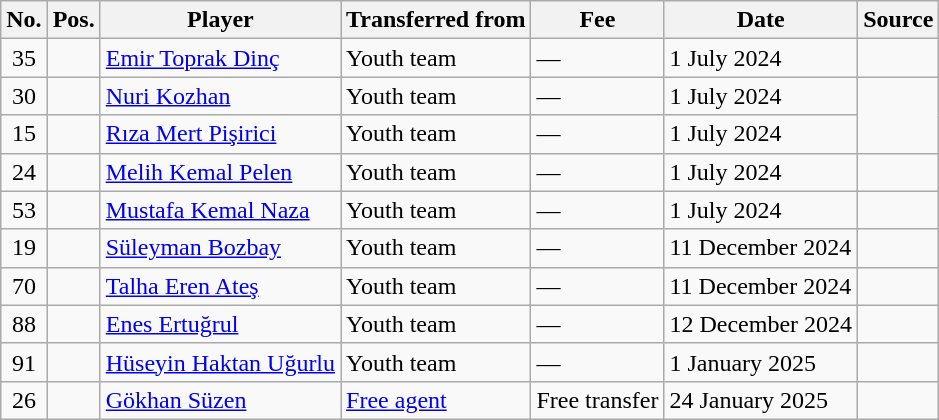<table class="wikitable plainrowheaders sortable">
<tr>
<th>No.</th>
<th>Pos.</th>
<th>Player</th>
<th>Transferred from</th>
<th>Fee</th>
<th>Date</th>
<th>Source</th>
</tr>
<tr>
<td align=center>35</td>
<td align=center></td>
<td> <a href='#'>Emir Toprak Dinç</a></td>
<td>Youth team</td>
<td>—</td>
<td>1 July 2024</td>
<td align=center></td>
</tr>
<tr>
<td align=center>30</td>
<td align=center></td>
<td> <a href='#'>Nuri Kozhan</a></td>
<td>Youth team</td>
<td>—</td>
<td>1 July 2024</td>
</tr>
<tr>
<td align=center>15</td>
<td align=center></td>
<td> <a href='#'>Rıza Mert Pişirici</a></td>
<td>Youth team</td>
<td>—</td>
<td>1 July 2024</td>
</tr>
<tr>
<td align=center>24</td>
<td align=center></td>
<td> <a href='#'>Melih Kemal Pelen</a></td>
<td>Youth team</td>
<td>—</td>
<td>1 July 2024</td>
<td></td>
</tr>
<tr>
<td align=center>53</td>
<td align=center></td>
<td> <a href='#'>Mustafa Kemal Naza</a></td>
<td>Youth team</td>
<td>—</td>
<td>1 July 2024</td>
<td></td>
</tr>
<tr>
<td align=center>19</td>
<td align=center></td>
<td> <a href='#'>Süleyman Bozbay</a></td>
<td>Youth team</td>
<td>—</td>
<td>11 December 2024</td>
<td></td>
</tr>
<tr>
<td align=center>70</td>
<td align=center></td>
<td> <a href='#'>Talha Eren Ateş</a></td>
<td>Youth team</td>
<td>—</td>
<td>11 December 2024</td>
<td></td>
</tr>
<tr>
<td align=center>88</td>
<td align=center></td>
<td> <a href='#'>Enes Ertuğrul</a></td>
<td>Youth team</td>
<td>—</td>
<td>12 December 2024</td>
<td></td>
</tr>
<tr>
<td align=center>91</td>
<td align=center></td>
<td> <a href='#'>Hüseyin Haktan Uğurlu</a></td>
<td>Youth team</td>
<td>—</td>
<td>1 January 2025</td>
<td></td>
</tr>
<tr>
<td align=center>26</td>
<td align=center></td>
<td> <a href='#'>Gökhan Süzen</a></td>
<td><a href='#'>Free agent</a></td>
<td>Free transfer</td>
<td>24 January 2025</td>
<td align=center></td>
</tr>
</table>
